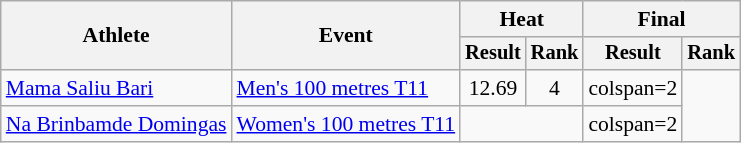<table class="wikitable" style="text-align: center; font-size:90%">
<tr>
<th rowspan="2">Athlete</th>
<th rowspan="2">Event</th>
<th colspan="2">Heat</th>
<th colspan="2">Final</th>
</tr>
<tr style="font-size:95%">
<th>Result</th>
<th>Rank</th>
<th>Result</th>
<th>Rank</th>
</tr>
<tr>
<td align=left><a href='#'>Mama Saliu Bari</a></td>
<td align=left><a href='#'>Men's 100 metres T11</a></td>
<td>12.69 </td>
<td>4</td>
<td>colspan=2 </td>
</tr>
<tr>
<td align=left><a href='#'>Na Brinbamde Domingas</a></td>
<td align=left><a href='#'>Women's 100 metres T11</a></td>
<td colspan=2></td>
<td>colspan=2 </td>
</tr>
</table>
